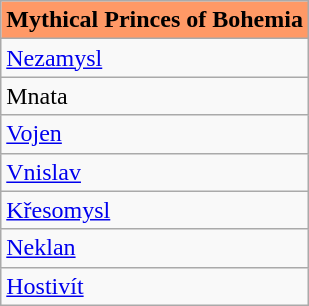<table class="wikitable">
<tr>
<th colspan="2" style="background-color:#ff9966;">Mythical Princes of Bohemia</th>
</tr>
<tr>
<td><a href='#'>Nezamysl</a></td>
</tr>
<tr>
<td>Mnata</td>
</tr>
<tr>
<td><a href='#'>Vojen</a></td>
</tr>
<tr>
<td><a href='#'>Vnislav</a></td>
</tr>
<tr>
<td><a href='#'>Křesomysl</a></td>
</tr>
<tr>
<td><a href='#'>Neklan</a></td>
</tr>
<tr>
<td><a href='#'>Hostivít</a></td>
</tr>
</table>
